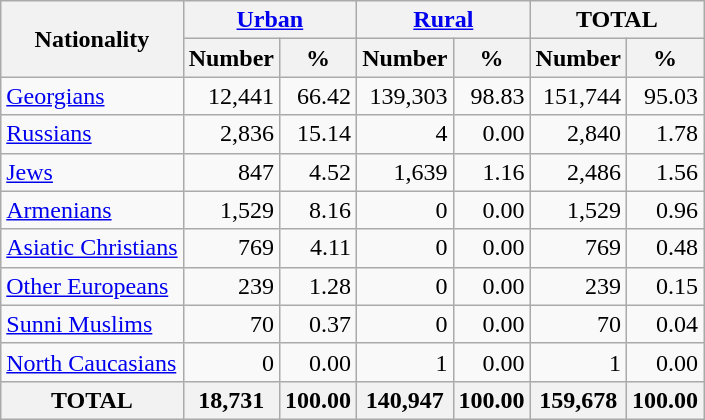<table class="wikitable sortable">
<tr>
<th rowspan="2">Nationality</th>
<th colspan="2"><a href='#'>Urban</a></th>
<th colspan="2"><a href='#'>Rural</a></th>
<th colspan="2">TOTAL</th>
</tr>
<tr>
<th>Number</th>
<th>%</th>
<th>Number</th>
<th>%</th>
<th>Number</th>
<th>%</th>
</tr>
<tr>
<td><a href='#'>Georgians</a></td>
<td align="right">12,441</td>
<td align="right">66.42</td>
<td align="right">139,303</td>
<td align="right">98.83</td>
<td align="right">151,744</td>
<td align="right">95.03</td>
</tr>
<tr>
<td><a href='#'>Russians</a></td>
<td align="right">2,836</td>
<td align="right">15.14</td>
<td align="right">4</td>
<td align="right">0.00</td>
<td align="right">2,840</td>
<td align="right">1.78</td>
</tr>
<tr>
<td><a href='#'>Jews</a></td>
<td align="right">847</td>
<td align="right">4.52</td>
<td align="right">1,639</td>
<td align="right">1.16</td>
<td align="right">2,486</td>
<td align="right">1.56</td>
</tr>
<tr>
<td><a href='#'>Armenians</a></td>
<td align="right">1,529</td>
<td align="right">8.16</td>
<td align="right">0</td>
<td align="right">0.00</td>
<td align="right">1,529</td>
<td align="right">0.96</td>
</tr>
<tr>
<td><a href='#'>Asiatic Christians</a></td>
<td align="right">769</td>
<td align="right">4.11</td>
<td align="right">0</td>
<td align="right">0.00</td>
<td align="right">769</td>
<td align="right">0.48</td>
</tr>
<tr>
<td><a href='#'>Other Europeans</a></td>
<td align="right">239</td>
<td align="right">1.28</td>
<td align="right">0</td>
<td align="right">0.00</td>
<td align="right">239</td>
<td align="right">0.15</td>
</tr>
<tr>
<td><a href='#'>Sunni Muslims</a></td>
<td align="right">70</td>
<td align="right">0.37</td>
<td align="right">0</td>
<td align="right">0.00</td>
<td align="right">70</td>
<td align="right">0.04</td>
</tr>
<tr>
<td><a href='#'>North Caucasians</a></td>
<td align="right">0</td>
<td align="right">0.00</td>
<td align="right">1</td>
<td align="right">0.00</td>
<td align="right">1</td>
<td align="right">0.00</td>
</tr>
<tr>
<th>TOTAL</th>
<th>18,731</th>
<th>100.00</th>
<th>140,947</th>
<th>100.00</th>
<th>159,678</th>
<th>100.00</th>
</tr>
</table>
